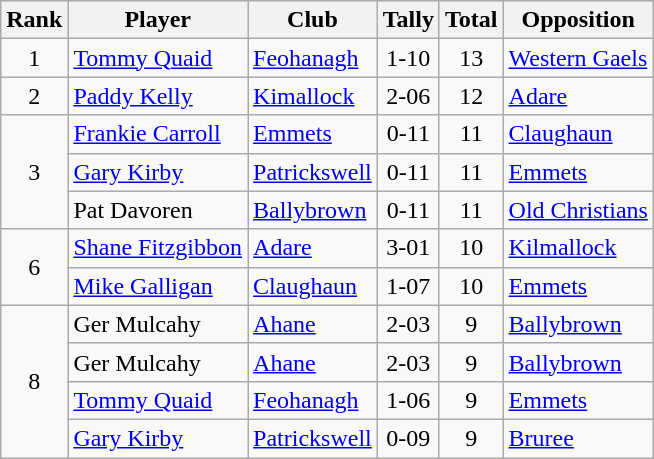<table class="wikitable">
<tr>
<th>Rank</th>
<th>Player</th>
<th>Club</th>
<th>Tally</th>
<th>Total</th>
<th>Opposition</th>
</tr>
<tr>
<td rowspan="1" style="text-align:center;">1</td>
<td><a href='#'>Tommy Quaid</a></td>
<td><a href='#'>Feohanagh</a></td>
<td align=center>1-10</td>
<td align=center>13</td>
<td><a href='#'>Western Gaels</a></td>
</tr>
<tr>
<td rowspan="1" style="text-align:center;">2</td>
<td><a href='#'>Paddy Kelly</a></td>
<td><a href='#'>Kimallock</a></td>
<td align=center>2-06</td>
<td align=center>12</td>
<td><a href='#'>Adare</a></td>
</tr>
<tr>
<td rowspan="3" style="text-align:center;">3</td>
<td><a href='#'>Frankie Carroll</a></td>
<td><a href='#'>Emmets</a></td>
<td align=center>0-11</td>
<td align=center>11</td>
<td><a href='#'>Claughaun</a></td>
</tr>
<tr>
<td><a href='#'>Gary Kirby</a></td>
<td><a href='#'>Patrickswell</a></td>
<td align=center>0-11</td>
<td align=center>11</td>
<td><a href='#'>Emmets</a></td>
</tr>
<tr>
<td>Pat Davoren</td>
<td><a href='#'>Ballybrown</a></td>
<td align=center>0-11</td>
<td align=center>11</td>
<td><a href='#'>Old Christians</a></td>
</tr>
<tr>
<td rowspan="2" style="text-align:center;">6</td>
<td><a href='#'>Shane Fitzgibbon</a></td>
<td><a href='#'>Adare</a></td>
<td align=center>3-01</td>
<td align=center>10</td>
<td><a href='#'>Kilmallock</a></td>
</tr>
<tr>
<td><a href='#'>Mike Galligan</a></td>
<td><a href='#'>Claughaun</a></td>
<td align=center>1-07</td>
<td align=center>10</td>
<td><a href='#'>Emmets</a></td>
</tr>
<tr>
<td rowspan="4" style="text-align:center;">8</td>
<td>Ger Mulcahy</td>
<td><a href='#'>Ahane</a></td>
<td align=center>2-03</td>
<td align=center>9</td>
<td><a href='#'>Ballybrown</a></td>
</tr>
<tr>
<td>Ger Mulcahy</td>
<td><a href='#'>Ahane</a></td>
<td align=center>2-03</td>
<td align=center>9</td>
<td><a href='#'>Ballybrown</a></td>
</tr>
<tr>
<td><a href='#'>Tommy Quaid</a></td>
<td><a href='#'>Feohanagh</a></td>
<td align=center>1-06</td>
<td align=center>9</td>
<td><a href='#'>Emmets</a></td>
</tr>
<tr>
<td><a href='#'>Gary Kirby</a></td>
<td><a href='#'>Patrickswell</a></td>
<td align=center>0-09</td>
<td align=center>9</td>
<td><a href='#'>Bruree</a></td>
</tr>
</table>
